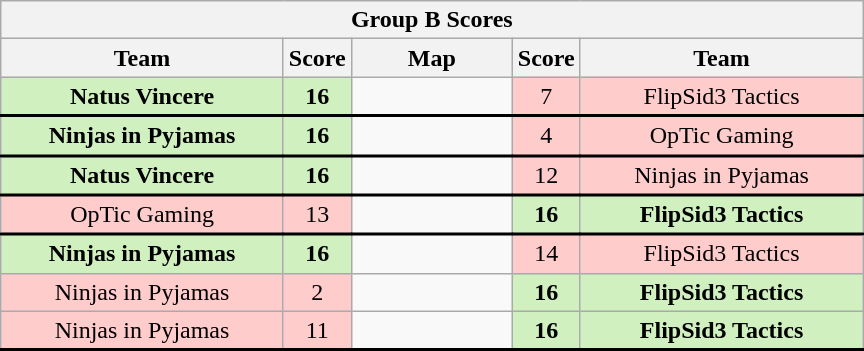<table class="wikitable" style="text-align: center;">
<tr>
<th colspan=5>Group B Scores</th>
</tr>
<tr>
<th width="181px">Team</th>
<th width="20px">Score</th>
<th width="100px">Map</th>
<th width="20px">Score</th>
<th width="181px">Team</th>
</tr>
<tr style="text-align:center;border-width:0 0 2px 0; border-style:solid;border-color:black;">
<td style="background: #D0F0C0;"><strong>Natus Vincere</strong></td>
<td style="background: #D0F0C0;"><strong>16</strong></td>
<td></td>
<td style="background: #FFCCCC;">7</td>
<td style="background: #FFCCCC;">FlipSid3 Tactics</td>
</tr>
<tr style="text-align:center;border-width:0 0 2px 0; border-style:solid;border-color:black;">
<td style="background: #D0F0C0;"><strong>Ninjas in Pyjamas</strong></td>
<td style="background: #D0F0C0;"><strong>16</strong></td>
<td></td>
<td style="background: #FFCCCC;">4</td>
<td style="background: #FFCCCC;">OpTic Gaming</td>
</tr>
<tr style="text-align:center;border-width:0 0 2px 0; border-style:solid;border-color:black;">
<td style="background: #D0F0C0;"><strong>Natus Vincere</strong></td>
<td style="background: #D0F0C0;"><strong>16</strong></td>
<td></td>
<td style="background: #FFCCCC;">12</td>
<td style="background: #FFCCCC;">Ninjas in Pyjamas</td>
</tr>
<tr style="text-align:center;border-width:0 0 2px 0; border-style:solid;border-color:black;">
<td style="background: #FFCCCC;">OpTic Gaming</td>
<td style="background: #FFCCCC;">13</td>
<td></td>
<td style="background: #D0F0C0;"><strong>16</strong></td>
<td style="background: #D0F0C0;"><strong>FlipSid3 Tactics</strong></td>
</tr>
<tr>
<td style="background: #D0F0C0;"><strong>Ninjas in Pyjamas</strong></td>
<td style="background: #D0F0C0;"><strong>16</strong></td>
<td></td>
<td style="background: #FFCCCC;">14</td>
<td style="background: #FFCCCC;">FlipSid3 Tactics</td>
</tr>
<tr>
<td style="background: #FFCCCC;">Ninjas in Pyjamas</td>
<td style="background: #FFCCCC;">2</td>
<td></td>
<td style="background: #D0F0C0;"><strong>16</strong></td>
<td style="background: #D0F0C0;"><strong>FlipSid3 Tactics</strong></td>
</tr>
<tr style="text-align:center;border-width:0 0 2px 0; border-style:solid;border-color:black;">
<td style="background: #FFCCCC;">Ninjas in Pyjamas</td>
<td style="background: #FFCCCC;">11</td>
<td></td>
<td style="background: #D0F0C0;"><strong>16</strong></td>
<td style="background: #D0F0C0;"><strong>FlipSid3 Tactics</strong></td>
</tr>
</table>
